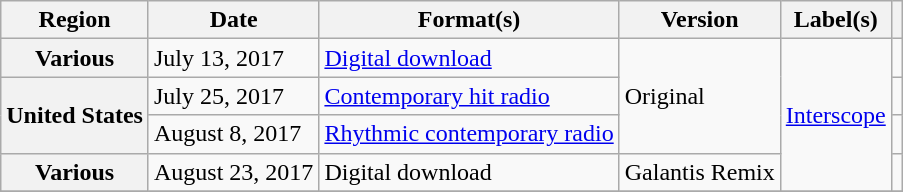<table class="wikitable plainrowheaders">
<tr>
<th scope="col">Region</th>
<th scope="col">Date</th>
<th scope="col">Format(s)</th>
<th scope="col">Version</th>
<th scope="col">Label(s)</th>
<th scope="col"></th>
</tr>
<tr>
<th scope="row">Various</th>
<td>July 13, 2017</td>
<td><a href='#'>Digital download</a></td>
<td rowspan="3">Original</td>
<td rowspan="4"><a href='#'>Interscope</a></td>
<td></td>
</tr>
<tr>
<th scope="row" rowspan="2">United States</th>
<td>July 25, 2017</td>
<td><a href='#'>Contemporary hit radio</a></td>
<td></td>
</tr>
<tr>
<td>August 8, 2017</td>
<td><a href='#'>Rhythmic contemporary radio</a></td>
<td></td>
</tr>
<tr>
<th scope="row">Various</th>
<td>August 23, 2017</td>
<td>Digital download</td>
<td>Galantis Remix</td>
<td></td>
</tr>
<tr>
</tr>
</table>
